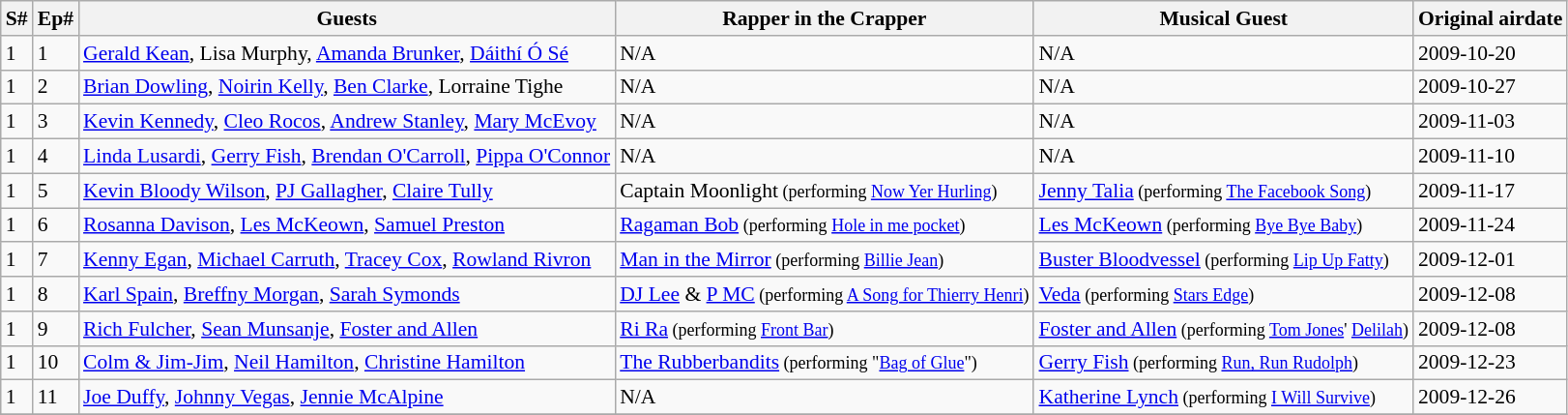<table class="wikitable" style="font-size:90%">
<tr>
<th>S#</th>
<th>Ep#</th>
<th>Guests</th>
<th>Rapper in the Crapper</th>
<th>Musical Guest</th>
<th>Original airdate</th>
</tr>
<tr>
<td>1</td>
<td>1</td>
<td><a href='#'>Gerald Kean</a>, Lisa Murphy, <a href='#'>Amanda Brunker</a>, <a href='#'>Dáithí Ó Sé</a></td>
<td>N/A</td>
<td>N/A</td>
<td>2009-10-20</td>
</tr>
<tr>
<td>1</td>
<td>2</td>
<td><a href='#'>Brian Dowling</a>, <a href='#'>Noirin Kelly</a>, <a href='#'>Ben Clarke</a>, Lorraine Tighe</td>
<td>N/A</td>
<td>N/A</td>
<td>2009-10-27</td>
</tr>
<tr>
<td>1</td>
<td>3</td>
<td><a href='#'>Kevin Kennedy</a>, <a href='#'>Cleo Rocos</a>, <a href='#'>Andrew Stanley</a>, <a href='#'>Mary McEvoy</a></td>
<td>N/A</td>
<td>N/A</td>
<td>2009-11-03</td>
</tr>
<tr>
<td>1</td>
<td>4</td>
<td><a href='#'>Linda Lusardi</a>, <a href='#'>Gerry Fish</a>, <a href='#'>Brendan O'Carroll</a>, <a href='#'>Pippa O'Connor</a></td>
<td>N/A</td>
<td>N/A</td>
<td>2009-11-10</td>
</tr>
<tr>
<td>1</td>
<td>5</td>
<td><a href='#'>Kevin Bloody Wilson</a>, <a href='#'>PJ Gallagher</a>, <a href='#'>Claire Tully</a></td>
<td>Captain Moonlight<small> (performing <a href='#'>Now Yer Hurling</a>)</small></td>
<td><a href='#'>Jenny Talia</a><small> (performing <a href='#'>The Facebook Song</a>)</small></td>
<td>2009-11-17</td>
</tr>
<tr>
<td>1</td>
<td>6</td>
<td><a href='#'>Rosanna Davison</a>, <a href='#'>Les McKeown</a>, <a href='#'>Samuel Preston</a></td>
<td><a href='#'>Ragaman Bob</a><small> (performing <a href='#'>Hole in me pocket</a>)</small></td>
<td><a href='#'>Les McKeown</a><small> (performing <a href='#'>Bye Bye Baby</a>)</small></td>
<td>2009-11-24</td>
</tr>
<tr>
<td>1</td>
<td>7</td>
<td><a href='#'>Kenny Egan</a>, <a href='#'>Michael Carruth</a>, <a href='#'>Tracey Cox</a>, <a href='#'>Rowland Rivron</a></td>
<td><a href='#'>Man in the Mirror</a><small> (performing <a href='#'>Billie Jean</a>)</small></td>
<td><a href='#'>Buster Bloodvessel</a><small> (performing <a href='#'>Lip Up Fatty</a>)</small></td>
<td>2009-12-01</td>
</tr>
<tr>
<td>1</td>
<td>8</td>
<td><a href='#'>Karl Spain</a>, <a href='#'>Breffny Morgan</a>, <a href='#'>Sarah Symonds</a></td>
<td><a href='#'>DJ Lee</a> & <a href='#'>P MC</a><small> (performing <a href='#'>A Song for Thierry Henri</a>)</small></td>
<td><a href='#'>Veda</a><small> (performing <a href='#'>Stars Edge</a>)</small></td>
<td>2009-12-08</td>
</tr>
<tr>
<td>1</td>
<td>9</td>
<td><a href='#'>Rich Fulcher</a>, <a href='#'>Sean Munsanje</a>, <a href='#'>Foster and Allen</a></td>
<td><a href='#'>Ri Ra</a><small> (performing <a href='#'>Front Bar</a>)</small></td>
<td><a href='#'>Foster and Allen</a><small> (performing <a href='#'>Tom Jones</a>'  <a href='#'>Delilah</a>)</small></td>
<td>2009-12-08</td>
</tr>
<tr>
<td>1</td>
<td>10</td>
<td><a href='#'>Colm & Jim-Jim</a>, <a href='#'>Neil Hamilton</a>, <a href='#'>Christine Hamilton</a></td>
<td><a href='#'>The Rubberbandits</a><small> (performing "<a href='#'>Bag of Glue</a>")</small></td>
<td><a href='#'>Gerry Fish</a><small> (performing  <a href='#'>Run, Run Rudolph</a>)</small></td>
<td>2009-12-23</td>
</tr>
<tr>
<td>1</td>
<td>11</td>
<td><a href='#'>Joe Duffy</a>, <a href='#'>Johnny Vegas</a>, <a href='#'>Jennie McAlpine</a></td>
<td>N/A</td>
<td><a href='#'>Katherine Lynch</a><small> (performing  <a href='#'>I Will Survive</a>)</small></td>
<td>2009-12-26</td>
</tr>
<tr>
</tr>
</table>
